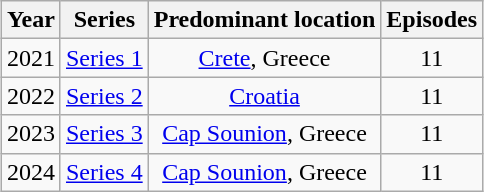<table class="wikitable" style="text-align:center; margin:auto;">
<tr>
<th>Year</th>
<th>Series</th>
<th>Predominant location</th>
<th>Episodes</th>
</tr>
<tr>
<td>2021</td>
<td><a href='#'>Series 1</a></td>
<td><a href='#'>Crete</a>, Greece</td>
<td>11</td>
</tr>
<tr>
<td>2022</td>
<td><a href='#'>Series 2</a></td>
<td><a href='#'>Croatia</a></td>
<td>11</td>
</tr>
<tr>
<td>2023</td>
<td><a href='#'>Series 3</a></td>
<td><a href='#'>Cap Sounion</a>, Greece</td>
<td>11</td>
</tr>
<tr>
<td>2024</td>
<td><a href='#'>Series 4</a></td>
<td><a href='#'>Cap Sounion</a>, Greece</td>
<td>11</td>
</tr>
</table>
